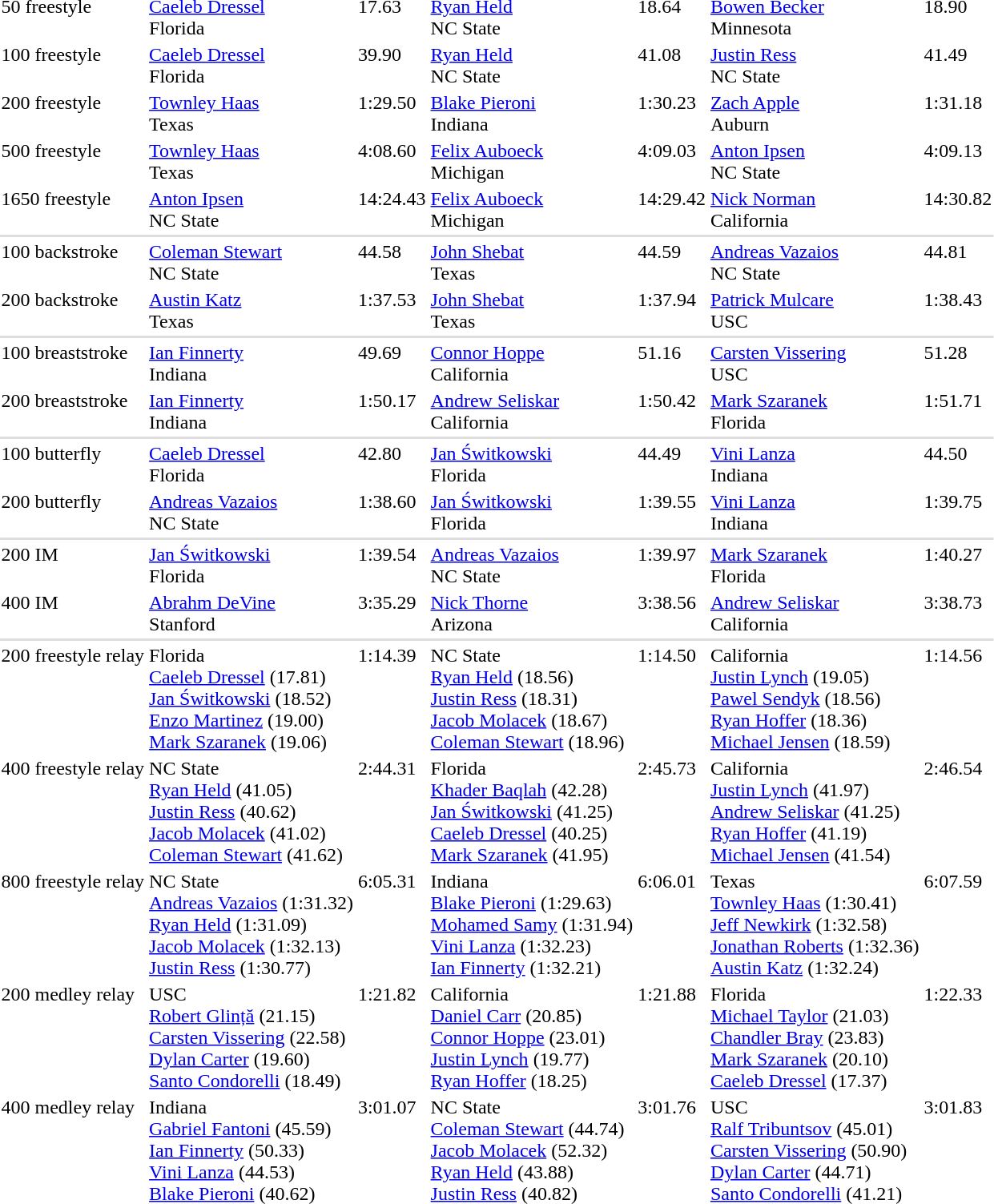<table>
<tr valign="top">
<td>50 freestyle</td>
<td><a href='#'>Caeleb Dressel</a><br>Florida</td>
<td>17.63</td>
<td><a href='#'>Ryan Held</a><br>NC State</td>
<td>18.64</td>
<td><a href='#'>Bowen Becker</a><br>Minnesota</td>
<td>18.90</td>
</tr>
<tr valign="top">
<td>100 freestyle</td>
<td><a href='#'>Caeleb Dressel</a><br>Florida</td>
<td>39.90</td>
<td><a href='#'>Ryan Held</a><br>NC State</td>
<td>41.08</td>
<td><a href='#'>Justin Ress</a><br>NC State</td>
<td>41.49</td>
</tr>
<tr valign="top">
<td>200 freestyle</td>
<td><a href='#'>Townley Haas</a><br>Texas</td>
<td>1:29.50</td>
<td><a href='#'>Blake Pieroni</a><br>Indiana</td>
<td>1:30.23</td>
<td><a href='#'>Zach Apple</a><br>Auburn</td>
<td>1:31.18</td>
</tr>
<tr valign="top">
<td>500 freestyle</td>
<td><a href='#'>Townley Haas</a><br>Texas</td>
<td>4:08.60</td>
<td><a href='#'>Felix Auboeck</a><br>Michigan</td>
<td>4:09.03</td>
<td><a href='#'>Anton Ipsen</a><br>NC State</td>
<td>4:09.13</td>
</tr>
<tr valign="top">
<td>1650 freestyle</td>
<td><a href='#'>Anton Ipsen</a><br>NC State</td>
<td>14:24.43</td>
<td><a href='#'>Felix Auboeck</a><br>Michigan</td>
<td>14:29.42</td>
<td><a href='#'>Nick Norman</a><br>California</td>
<td>14:30.82</td>
</tr>
<tr style="background:#ddd;">
<td colspan=10></td>
</tr>
<tr valign="top">
<td>100 backstroke</td>
<td><a href='#'>Coleman Stewart</a><br>NC State</td>
<td>44.58</td>
<td><a href='#'>John Shebat</a><br>Texas</td>
<td>44.59</td>
<td><a href='#'>Andreas Vazaios</a><br>NC State</td>
<td>44.81</td>
</tr>
<tr valign="top">
<td>200 backstroke</td>
<td><a href='#'>Austin Katz</a><br>Texas</td>
<td>1:37.53</td>
<td><a href='#'>John Shebat</a><br>Texas</td>
<td>1:37.94</td>
<td><a href='#'>Patrick Mulcare</a><br>USC</td>
<td>1:38.43</td>
</tr>
<tr style="background:#ddd;">
<td colspan=10></td>
</tr>
<tr valign="top">
<td>100 breaststroke</td>
<td><a href='#'>Ian Finnerty</a><br>Indiana</td>
<td>49.69</td>
<td><a href='#'>Connor Hoppe</a><br>California</td>
<td>51.16</td>
<td><a href='#'>Carsten Vissering</a><br>USC</td>
<td>51.28</td>
</tr>
<tr valign="top">
<td>200 breaststroke</td>
<td><a href='#'>Ian Finnerty</a><br>Indiana</td>
<td>1:50.17</td>
<td><a href='#'>Andrew Seliskar</a><br>California</td>
<td>1:50.42</td>
<td><a href='#'>Mark Szaranek</a><br>Florida</td>
<td>1:51.71</td>
</tr>
<tr style="background:#ddd;">
<td colspan=10></td>
</tr>
<tr valign="top">
<td>100 butterfly</td>
<td><a href='#'>Caeleb Dressel</a><br>Florida</td>
<td>42.80</td>
<td><a href='#'>Jan Świtkowski</a><br>Florida</td>
<td>44.49</td>
<td><a href='#'>Vini Lanza</a><br>Indiana</td>
<td>44.50</td>
</tr>
<tr valign="top">
<td>200 butterfly</td>
<td><a href='#'>Andreas Vazaios</a><br>NC State</td>
<td>1:38.60</td>
<td><a href='#'>Jan Świtkowski</a><br>Florida</td>
<td>1:39.55</td>
<td><a href='#'>Vini Lanza</a><br>Indiana</td>
<td>1:39.75</td>
</tr>
<tr style="background:#ddd;">
<td colspan=10></td>
</tr>
<tr valign="top">
<td>200 IM</td>
<td><a href='#'>Jan Świtkowski</a><br>Florida</td>
<td>1:39.54</td>
<td><a href='#'>Andreas Vazaios</a><br>NC State</td>
<td>1:39.97</td>
<td><a href='#'>Mark Szaranek</a><br>Florida</td>
<td>1:40.27</td>
</tr>
<tr valign="top">
<td>400 IM</td>
<td><a href='#'>Abrahm DeVine</a><br> Stanford</td>
<td>3:35.29</td>
<td><a href='#'>Nick Thorne</a><br>Arizona</td>
<td>3:38.56</td>
<td><a href='#'>Andrew Seliskar</a><br> California</td>
<td>3:38.73</td>
</tr>
<tr style="background:#ddd;">
<td colspan=10></td>
</tr>
<tr valign="top">
<td>200 freestyle relay</td>
<td>Florida<br><a href='#'>Caeleb Dressel</a> (17.81) <br> <a href='#'>Jan Świtkowski</a> (18.52) <br> <a href='#'>Enzo Martinez</a> (19.00) <br> <a href='#'>Mark Szaranek</a> (19.06)</td>
<td>1:14.39</td>
<td>NC State<br><a href='#'>Ryan Held</a> (18.56)<br><a href='#'>Justin Ress</a> (18.31)<br><a href='#'>Jacob Molacek</a> (18.67)<br><a href='#'>Coleman Stewart</a> (18.96)</td>
<td>1:14.50</td>
<td>California<br><a href='#'>Justin Lynch</a> (19.05)<br><a href='#'>Pawel Sendyk</a> (18.56) <br> <a href='#'>Ryan Hoffer</a> (18.36) <br> <a href='#'>Michael Jensen</a> (18.59)</td>
<td>1:14.56</td>
</tr>
<tr valign="top">
<td>400 freestyle relay</td>
<td>NC State<br><a href='#'>Ryan Held</a> (41.05)<br><a href='#'>Justin Ress</a> (40.62)<br><a href='#'>Jacob Molacek</a> (41.02)<br><a href='#'>Coleman Stewart</a> (41.62)</td>
<td>2:44.31</td>
<td>Florida<br><a href='#'>Khader Baqlah</a> (42.28) <br> <a href='#'>Jan Świtkowski</a> (41.25) <br> <a href='#'>Caeleb Dressel</a> (40.25) <br> <a href='#'>Mark Szaranek</a> (41.95)</td>
<td>2:45.73</td>
<td>California<br><a href='#'>Justin Lynch</a> (41.97) <br> <a href='#'>Andrew Seliskar</a> (41.25) <br> <a href='#'>Ryan Hoffer</a> (41.19) <br> <a href='#'>Michael Jensen</a> (41.54)</td>
<td>2:46.54</td>
</tr>
<tr valign="top">
<td>800 freestyle relay</td>
<td>NC State<br><a href='#'>Andreas Vazaios</a> (1:31.32)<br><a href='#'>Ryan Held</a> (1:31.09)<br><a href='#'>Jacob Molacek</a> (1:32.13)<br><a href='#'>Justin Ress</a> (1:30.77)</td>
<td>6:05.31</td>
<td>Indiana<br><a href='#'>Blake Pieroni</a> (1:29.63)<br><a href='#'>Mohamed Samy</a> (1:31.94)<br><a href='#'>Vini Lanza</a> (1:32.23)<br><a href='#'>Ian Finnerty</a> (1:32.21)</td>
<td>6:06.01</td>
<td>Texas<br><a href='#'>Townley Haas</a> (1:30.41)<br><a href='#'>Jeff Newkirk</a> (1:32.58)<br><a href='#'>Jonathan Roberts</a> (1:32.36)<br><a href='#'>Austin Katz</a> (1:32.24)</td>
<td>6:07.59</td>
</tr>
<tr valign="top">
<td>200 medley relay</td>
<td>USC<br><a href='#'>Robert Glință</a> (21.15)<br><a href='#'>Carsten Vissering</a> (22.58) <br> <a href='#'>Dylan Carter</a> (19.60) <br> <a href='#'>Santo Condorelli</a> (18.49)</td>
<td>1:21.82</td>
<td>California<br><a href='#'>Daniel Carr</a> (20.85)<br><a href='#'>Connor Hoppe</a> (23.01) <br> <a href='#'>Justin Lynch</a> (19.77)<br> <a href='#'>Ryan Hoffer</a> (18.25)</td>
<td>1:21.88</td>
<td>Florida<br><a href='#'>Michael Taylor</a> (21.03)<br> <a href='#'>Chandler Bray</a> (23.83) <br> <a href='#'>Mark Szaranek</a> (20.10) <br><a href='#'>Caeleb Dressel</a> (17.37)</td>
<td>1:22.33</td>
</tr>
<tr valign="top">
<td>400 medley relay</td>
<td>Indiana<br><a href='#'>Gabriel Fantoni</a> (45.59)<br><a href='#'>Ian Finnerty</a> (50.33)<br><a href='#'>Vini Lanza</a> (44.53)<br><a href='#'>Blake Pieroni</a> (40.62)</td>
<td>3:01.07</td>
<td>NC State<br><a href='#'>Coleman Stewart</a> (44.74) <br><a href='#'>Jacob Molacek</a> (52.32)<br><a href='#'>Ryan Held</a> (43.88)<br><a href='#'>Justin Ress</a> (40.82)</td>
<td>3:01.76</td>
<td>USC<br><a href='#'>Ralf Tribuntsov</a> (45.01)<br><a href='#'>Carsten Vissering</a> (50.90) <br> <a href='#'>Dylan Carter</a> (44.71) <br> <a href='#'>Santo Condorelli</a> (41.21)</td>
<td>3:01.83</td>
</tr>
</table>
